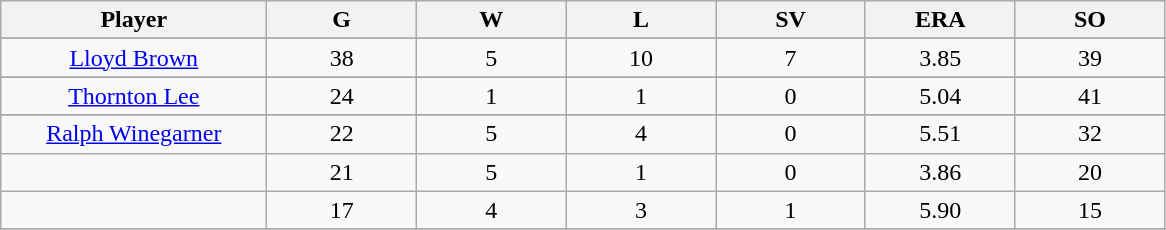<table class="wikitable sortable">
<tr>
<th bgcolor="#DDDDFF" width="16%">Player</th>
<th bgcolor="#DDDDFF" width="9%">G</th>
<th bgcolor="#DDDDFF" width="9%">W</th>
<th bgcolor="#DDDDFF" width="9%">L</th>
<th bgcolor="#DDDDFF" width="9%">SV</th>
<th bgcolor="#DDDDFF" width="9%">ERA</th>
<th bgcolor="#DDDDFF" width="9%">SO</th>
</tr>
<tr>
</tr>
<tr align="center">
<td><a href='#'>Lloyd Brown</a></td>
<td>38</td>
<td>5</td>
<td>10</td>
<td>7</td>
<td>3.85</td>
<td>39</td>
</tr>
<tr>
</tr>
<tr align="center">
<td><a href='#'>Thornton Lee</a></td>
<td>24</td>
<td>1</td>
<td>1</td>
<td>0</td>
<td>5.04</td>
<td>41</td>
</tr>
<tr>
</tr>
<tr align="center">
<td><a href='#'>Ralph Winegarner</a></td>
<td>22</td>
<td>5</td>
<td>4</td>
<td>0</td>
<td>5.51</td>
<td>32</td>
</tr>
<tr align="center">
<td></td>
<td>21</td>
<td>5</td>
<td>1</td>
<td>0</td>
<td>3.86</td>
<td>20</td>
</tr>
<tr align="center">
<td></td>
<td>17</td>
<td>4</td>
<td>3</td>
<td>1</td>
<td>5.90</td>
<td>15</td>
</tr>
<tr align="center">
</tr>
</table>
